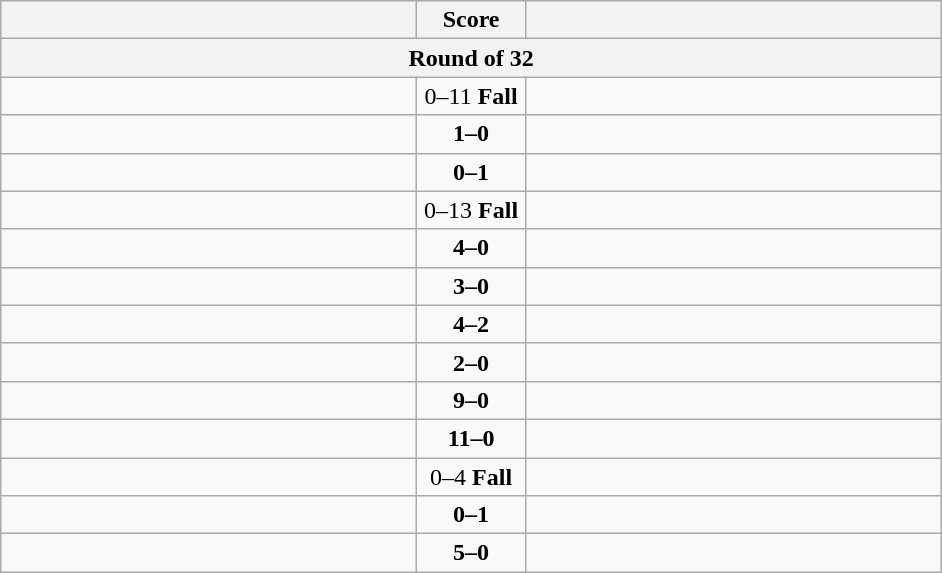<table class="wikitable" style="text-align: left;">
<tr>
<th align="right" width="270"></th>
<th width="65">Score</th>
<th align="left" width="270"></th>
</tr>
<tr>
<th colspan="3">Round of 32</th>
</tr>
<tr>
<td></td>
<td align=center>0–11 <strong>Fall</strong></td>
<td><strong></strong></td>
</tr>
<tr>
<td><strong></strong></td>
<td align=center><strong>1–0</strong></td>
<td></td>
</tr>
<tr>
<td></td>
<td align=center><strong>0–1</strong></td>
<td><strong></strong></td>
</tr>
<tr>
<td></td>
<td align=center>0–13 <strong>Fall</strong></td>
<td><strong></strong></td>
</tr>
<tr>
<td><strong></strong></td>
<td align=center><strong>4–0</strong></td>
<td></td>
</tr>
<tr>
<td><strong></strong></td>
<td align=center><strong>3–0</strong></td>
<td></td>
</tr>
<tr>
<td><strong></strong></td>
<td align=center><strong>4–2</strong></td>
<td></td>
</tr>
<tr>
<td><strong></strong></td>
<td align=center><strong>2–0</strong></td>
<td></td>
</tr>
<tr>
<td><strong></strong></td>
<td align=center><strong>9–0</strong></td>
<td></td>
</tr>
<tr>
<td><strong></strong></td>
<td align=center><strong>11–0</strong></td>
<td></td>
</tr>
<tr>
<td></td>
<td align=center>0–4 <strong>Fall</strong></td>
<td><strong></strong></td>
</tr>
<tr>
<td></td>
<td align=center><strong>0–1</strong></td>
<td><strong></strong></td>
</tr>
<tr>
<td><strong></strong></td>
<td align=center><strong>5–0</strong></td>
<td></td>
</tr>
</table>
